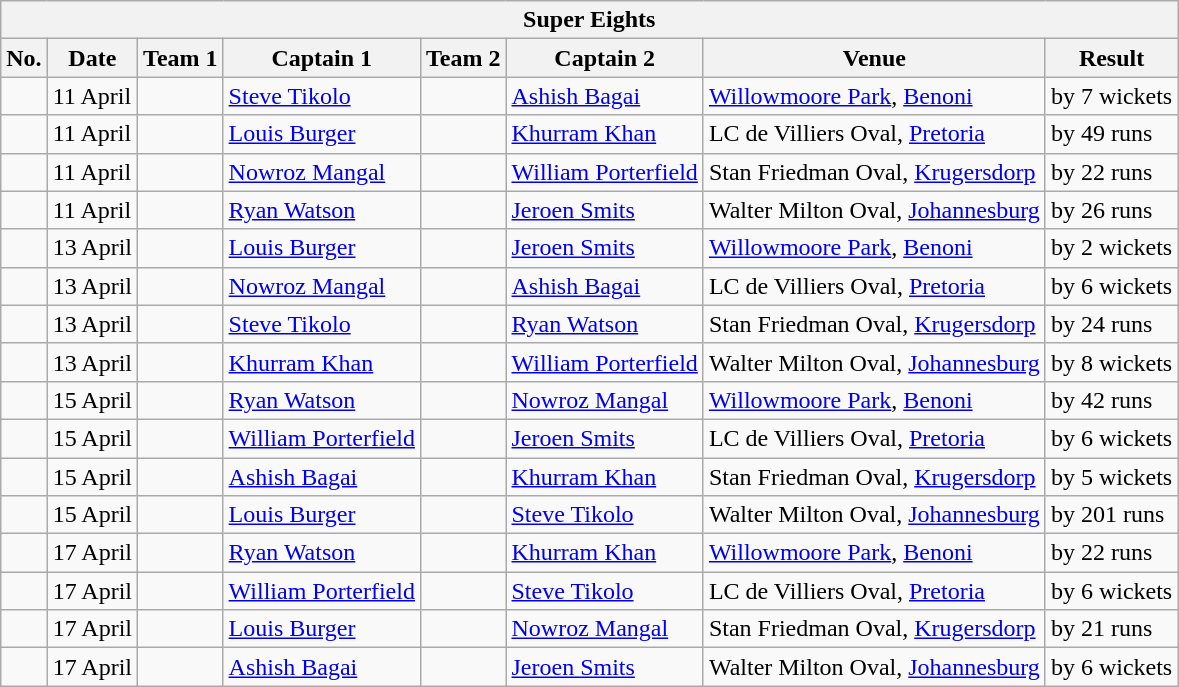<table class="wikitable">
<tr>
<th colspan="9">Super Eights</th>
</tr>
<tr>
<th>No.</th>
<th>Date</th>
<th>Team 1</th>
<th>Captain 1</th>
<th>Team 2</th>
<th>Captain 2</th>
<th>Venue</th>
<th>Result</th>
</tr>
<tr>
<td></td>
<td>11 April</td>
<td></td>
<td><a href='#'>Steve Tikolo</a></td>
<td></td>
<td><a href='#'>Ashish Bagai</a></td>
<td><a href='#'>Willowmoore Park</a>, <a href='#'>Benoni</a></td>
<td> by 7 wickets</td>
</tr>
<tr>
<td></td>
<td>11 April</td>
<td></td>
<td><a href='#'>Louis Burger</a></td>
<td></td>
<td><a href='#'>Khurram Khan</a></td>
<td>LC de Villiers Oval, <a href='#'>Pretoria</a></td>
<td> by 49 runs</td>
</tr>
<tr>
<td></td>
<td>11 April</td>
<td></td>
<td><a href='#'>Nowroz Mangal</a></td>
<td></td>
<td><a href='#'>William Porterfield</a></td>
<td>Stan Friedman Oval, <a href='#'>Krugersdorp</a></td>
<td> by 22 runs</td>
</tr>
<tr>
<td></td>
<td>11 April</td>
<td></td>
<td><a href='#'>Ryan Watson</a></td>
<td></td>
<td><a href='#'>Jeroen Smits</a></td>
<td>Walter Milton Oval, <a href='#'>Johannesburg</a></td>
<td> by 26 runs</td>
</tr>
<tr>
<td></td>
<td>13 April</td>
<td></td>
<td><a href='#'>Louis Burger</a></td>
<td></td>
<td><a href='#'>Jeroen Smits</a></td>
<td><a href='#'>Willowmoore Park</a>, <a href='#'>Benoni</a></td>
<td> by 2 wickets</td>
</tr>
<tr>
<td></td>
<td>13 April</td>
<td></td>
<td><a href='#'>Nowroz Mangal</a></td>
<td></td>
<td><a href='#'>Ashish Bagai</a></td>
<td>LC de Villiers Oval, <a href='#'>Pretoria</a></td>
<td> by 6 wickets</td>
</tr>
<tr>
<td></td>
<td>13 April</td>
<td></td>
<td><a href='#'>Steve Tikolo</a></td>
<td></td>
<td><a href='#'>Ryan Watson</a></td>
<td>Stan Friedman Oval, <a href='#'>Krugersdorp</a></td>
<td> by 24 runs</td>
</tr>
<tr>
<td></td>
<td>13 April</td>
<td></td>
<td><a href='#'>Khurram Khan</a></td>
<td></td>
<td><a href='#'>William Porterfield</a></td>
<td>Walter Milton Oval, <a href='#'>Johannesburg</a></td>
<td> by 8 wickets</td>
</tr>
<tr>
<td></td>
<td>15 April</td>
<td></td>
<td><a href='#'>Ryan Watson</a></td>
<td></td>
<td><a href='#'>Nowroz Mangal</a></td>
<td><a href='#'>Willowmoore Park</a>, <a href='#'>Benoni</a></td>
<td> by 42 runs</td>
</tr>
<tr>
<td></td>
<td>15 April</td>
<td></td>
<td><a href='#'>William Porterfield</a></td>
<td></td>
<td><a href='#'>Jeroen Smits</a></td>
<td>LC de Villiers Oval, <a href='#'>Pretoria</a></td>
<td> by 6 wickets</td>
</tr>
<tr>
<td></td>
<td>15 April</td>
<td></td>
<td><a href='#'>Ashish Bagai</a></td>
<td></td>
<td><a href='#'>Khurram Khan</a></td>
<td>Stan Friedman Oval, <a href='#'>Krugersdorp</a></td>
<td> by 5 wickets</td>
</tr>
<tr>
<td></td>
<td>15 April</td>
<td></td>
<td><a href='#'>Louis Burger</a></td>
<td></td>
<td><a href='#'>Steve Tikolo</a></td>
<td>Walter Milton Oval, <a href='#'>Johannesburg</a></td>
<td> by 201 runs</td>
</tr>
<tr>
<td></td>
<td>17 April</td>
<td></td>
<td><a href='#'>Ryan Watson</a></td>
<td></td>
<td><a href='#'>Khurram Khan</a></td>
<td><a href='#'>Willowmoore Park</a>, <a href='#'>Benoni</a></td>
<td> by 22 runs</td>
</tr>
<tr>
<td></td>
<td>17 April</td>
<td></td>
<td><a href='#'>William Porterfield</a></td>
<td></td>
<td><a href='#'>Steve Tikolo</a></td>
<td>LC de Villiers Oval, <a href='#'>Pretoria</a></td>
<td> by 6 wickets</td>
</tr>
<tr>
<td></td>
<td>17 April</td>
<td></td>
<td><a href='#'>Louis Burger</a></td>
<td></td>
<td><a href='#'>Nowroz Mangal</a></td>
<td>Stan Friedman Oval, <a href='#'>Krugersdorp</a></td>
<td> by 21 runs</td>
</tr>
<tr>
<td></td>
<td>17 April</td>
<td></td>
<td><a href='#'>Ashish Bagai</a></td>
<td></td>
<td><a href='#'>Jeroen Smits</a></td>
<td>Walter Milton Oval, <a href='#'>Johannesburg</a></td>
<td> by 6 wickets</td>
</tr>
</table>
